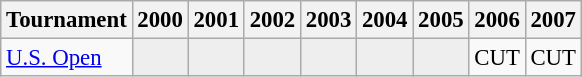<table class="wikitable" style="font-size:95%;">
<tr>
<th>Tournament</th>
<th>2000</th>
<th>2001</th>
<th>2002</th>
<th>2003</th>
<th>2004</th>
<th>2005</th>
<th>2006</th>
<th>2007</th>
</tr>
<tr>
<td align=left><a href='#'>U.S. Open</a></td>
<td style="background:#eeeeee;"></td>
<td style="background:#eeeeee;"></td>
<td style="background:#eeeeee;"></td>
<td style="background:#eeeeee;"></td>
<td style="background:#eeeeee;"></td>
<td style="background:#eeeeee;"></td>
<td>CUT</td>
<td>CUT</td>
</tr>
</table>
